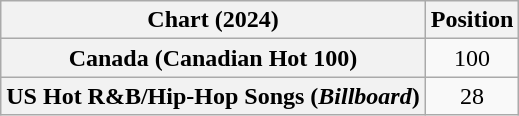<table class="wikitable sortable plainrowheaders" style="text-align:center">
<tr>
<th scope="col">Chart (2024)</th>
<th scope="col">Position</th>
</tr>
<tr>
<th scope="row">Canada (Canadian Hot 100)</th>
<td>100</td>
</tr>
<tr>
<th scope="row">US Hot R&B/Hip-Hop Songs (<em>Billboard</em>)</th>
<td>28</td>
</tr>
</table>
